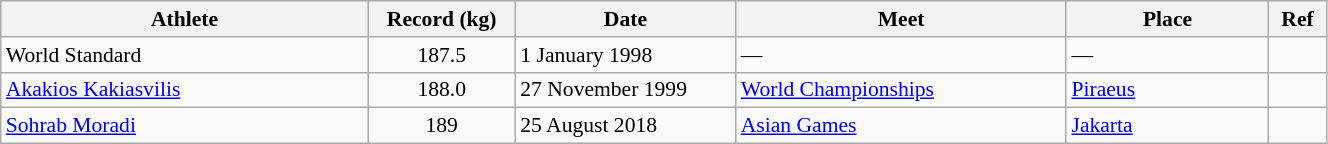<table class="wikitable" style="font-size:90%; width: 70%;">
<tr>
<th width=20%>Athlete</th>
<th width=8%>Record (kg)</th>
<th width=12%>Date</th>
<th width=18%>Meet</th>
<th width=11%>Place</th>
<th width=3%>Ref</th>
</tr>
<tr>
<td>World Standard</td>
<td align="center">187.5</td>
<td>1 January 1998</td>
<td>—</td>
<td>—</td>
<td></td>
</tr>
<tr>
<td> <a href='#'>Akakios Kakiasvilis</a></td>
<td align="center">188.0</td>
<td>27 November 1999</td>
<td><a href='#'>World Championships</a></td>
<td><a href='#'>Piraeus</a></td>
<td></td>
</tr>
<tr>
<td> <a href='#'>Sohrab Moradi</a></td>
<td align="center">189</td>
<td>25 August 2018</td>
<td><a href='#'>Asian Games</a></td>
<td><a href='#'>Jakarta</a></td>
<td></td>
</tr>
</table>
